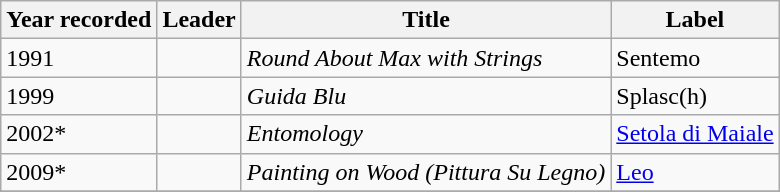<table class="wikitable sortable">
<tr>
<th>Year recorded</th>
<th>Leader</th>
<th>Title</th>
<th>Label</th>
</tr>
<tr>
<td>1991</td>
<td></td>
<td><em>Round About Max with Strings</em></td>
<td>Sentemo</td>
</tr>
<tr>
<td>1999</td>
<td></td>
<td><em>Guida Blu</em></td>
<td>Splasc(h)</td>
</tr>
<tr>
<td>2002*</td>
<td></td>
<td><em>Entomology</em></td>
<td><a href='#'>Setola di Maiale</a></td>
</tr>
<tr>
<td>2009*</td>
<td></td>
<td><em>Painting on Wood (Pittura Su Legno)</em></td>
<td><a href='#'>Leo</a></td>
</tr>
<tr>
</tr>
</table>
